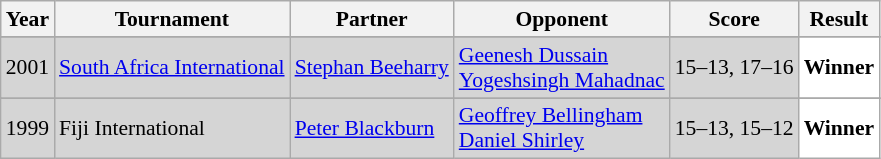<table class="sortable wikitable" style="font-size: 90%;">
<tr>
<th>Year</th>
<th>Tournament</th>
<th>Partner</th>
<th>Opponent</th>
<th>Score</th>
<th>Result</th>
</tr>
<tr>
</tr>
<tr style="background:#D5D5D5">
<td align="center">2001</td>
<td align="left"><a href='#'>South Africa International</a></td>
<td align="left"> <a href='#'>Stephan Beeharry</a></td>
<td align="left"> <a href='#'>Geenesh Dussain</a> <br>  <a href='#'>Yogeshsingh Mahadnac</a></td>
<td align="left">15–13, 17–16</td>
<td style="text-align:left; background:white"> <strong>Winner</strong></td>
</tr>
<tr>
</tr>
<tr style="background:#D5D5D5">
<td align="center">1999</td>
<td align="left">Fiji International</td>
<td align="left"> <a href='#'>Peter Blackburn</a></td>
<td align="left"> <a href='#'>Geoffrey Bellingham</a> <br>  <a href='#'>Daniel Shirley</a></td>
<td align="left">15–13, 15–12</td>
<td style="text-align:left; background:white"> <strong>Winner</strong></td>
</tr>
</table>
